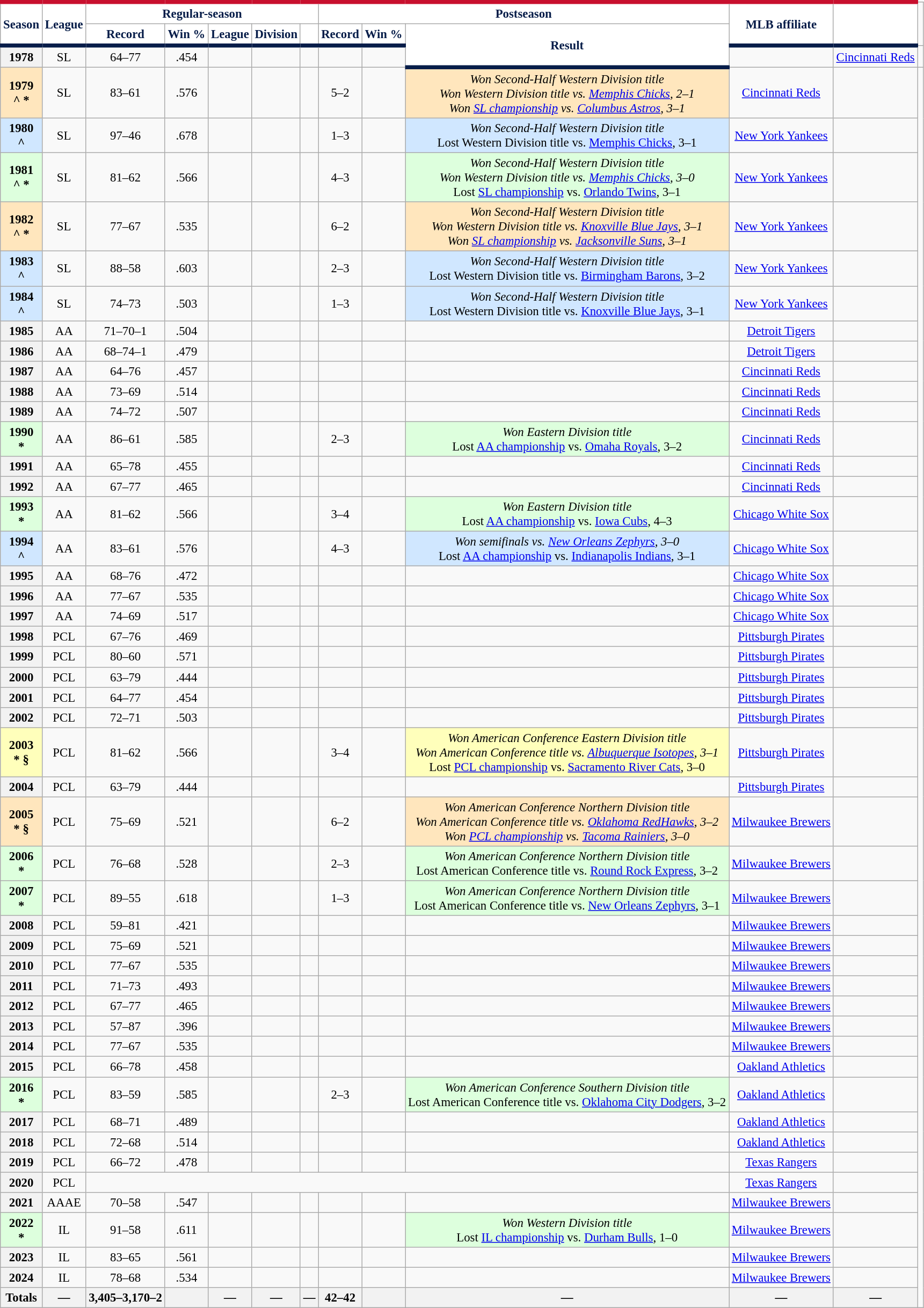<table class="wikitable sortable plainrowheaders" style="font-size: 95%; text-align:center;">
<tr>
<th rowspan="2" scope="col" style="background-color:#ffffff; border-top:#c8102e 5px solid; border-bottom:#071d49 5px solid; color:#071d49">Season</th>
<th rowspan="2" scope="col" style="background-color:#ffffff; border-top:#c8102e 5px solid; border-bottom:#071d49 5px solid; color:#071d49">League</th>
<th colspan="5" scope="col" style="background-color:#ffffff; border-top:#c8102e 5px solid; color:#071d49">Regular-season</th>
<th colspan="3" scope="col" style="background-color:#ffffff; border-top:#c8102e 5px solid; color:#071d49">Postseason</th>
<th rowspan="2" scope="col" style="background-color:#ffffff; border-top:#c8102e 5px solid; border-bottom:#071d49 5px solid; color:#071d49">MLB affiliate</th>
<th class="unsortable" rowspan="2" scope="col" style="background-color:#ffffff; border-top:#c8102e 5px solid; border-bottom:#071d49 5px solid; color:#071d49"></th>
</tr>
<tr>
<th scope="col" style="background-color:#ffffff; border-bottom:#071d49 5px solid; color:#071d49">Record</th>
<th scope="col" style="background-color:#ffffff; border-bottom:#071d49 5px solid; color:#071d49">Win %</th>
<th scope="col" style="background-color:#ffffff; border-bottom:#071d49 5px solid; color:#071d49">League</th>
<th scope="col" style="background-color:#ffffff; border-bottom:#071d49 5px solid; color:#071d49">Division</th>
<th scope="col" style="background-color:#ffffff; border-bottom:#071d49 5px solid; color:#071d49"></th>
<th scope="col" style="background-color:#ffffff; border-bottom:#071d49 5px solid; color:#071d49">Record</th>
<th scope="col" style="background-color:#ffffff; border-bottom:#071d49 5px solid; color:#071d49">Win %</th>
<th class="unsortable" rowspan="2" scope="col" style="background-color:#ffffff; border-bottom:#071d49 5px solid; color:#071d49">Result</th>
</tr>
<tr>
<th scope="row" style="text-align:center">1978</th>
<td>SL</td>
<td>64–77</td>
<td>.454</td>
<td></td>
<td></td>
<td></td>
<td></td>
<td></td>
<td></td>
<td><a href='#'>Cincinnati Reds</a></td>
<td></td>
</tr>
<tr>
<th scope="row" style="text-align:center; background:#FFE6BD">1979<br>^ * </th>
<td>SL</td>
<td>83–61</td>
<td>.576</td>
<td></td>
<td></td>
<td></td>
<td>5–2</td>
<td></td>
<td bgcolor="#FFE6BD"><em>Won Second-Half Western Division title</em><br><em>Won Western Division title vs. <a href='#'>Memphis Chicks</a>, 2–1</em><br><em>Won <a href='#'>SL championship</a> vs. <a href='#'>Columbus Astros</a>, 3–1</em></td>
<td><a href='#'>Cincinnati Reds</a></td>
<td></td>
</tr>
<tr>
<th scope="row" style="text-align:center; background:#D0E7FF">1980<br>^</th>
<td>SL</td>
<td>97–46</td>
<td>.678</td>
<td></td>
<td></td>
<td></td>
<td>1–3</td>
<td></td>
<td bgcolor="#D0E7FF"><em>Won Second-Half Western Division title</em><br>Lost Western Division title vs. <a href='#'>Memphis Chicks</a>, 3–1</td>
<td><a href='#'>New York Yankees</a></td>
<td></td>
</tr>
<tr>
<th scope="row" style="text-align:center; background:#DDFFDD">1981<br>^ *</th>
<td>SL</td>
<td>81–62</td>
<td>.566</td>
<td></td>
<td></td>
<td></td>
<td>4–3</td>
<td></td>
<td bgcolor="#DDFFDD"><em>Won Second-Half Western Division title</em><br><em>Won Western Division title vs. <a href='#'>Memphis Chicks</a>, 3–0</em><br>Lost <a href='#'>SL championship</a> vs. <a href='#'>Orlando Twins</a>, 3–1</td>
<td><a href='#'>New York Yankees</a></td>
<td></td>
</tr>
<tr>
<th scope="row" style="text-align:center; background:#FFE6BD">1982<br>^ * </th>
<td>SL</td>
<td>77–67</td>
<td>.535</td>
<td></td>
<td></td>
<td></td>
<td>6–2</td>
<td></td>
<td bgcolor="#FFE6BD"><em>Won Second-Half Western Division title</em><br><em>Won Western Division title vs. <a href='#'>Knoxville Blue Jays</a>, 3–1</em><br><em>Won <a href='#'>SL championship</a> vs. <a href='#'>Jacksonville Suns</a>, 3–1</em></td>
<td><a href='#'>New York Yankees</a></td>
<td></td>
</tr>
<tr>
<th scope="row" style="text-align:center; background:#D0E7FF">1983<br>^</th>
<td>SL</td>
<td>88–58</td>
<td>.603</td>
<td></td>
<td></td>
<td></td>
<td>2–3</td>
<td></td>
<td bgcolor="#D0E7FF"><em>Won Second-Half Western Division title</em><br>Lost Western Division title vs. <a href='#'>Birmingham Barons</a>, 3–2</td>
<td><a href='#'>New York Yankees</a></td>
<td></td>
</tr>
<tr>
<th scope="row" style="text-align:center; background:#D0E7FF">1984<br>^</th>
<td>SL</td>
<td>74–73</td>
<td>.503</td>
<td></td>
<td></td>
<td></td>
<td>1–3</td>
<td></td>
<td bgcolor="#D0E7FF"><em>Won Second-Half Western Division title</em><br>Lost Western Division title vs. <a href='#'>Knoxville Blue Jays</a>, 3–1</td>
<td><a href='#'>New York Yankees</a></td>
<td></td>
</tr>
<tr>
<th scope="row" style="text-align:center">1985</th>
<td>AA</td>
<td>71–70–1</td>
<td>.504</td>
<td></td>
<td></td>
<td></td>
<td></td>
<td></td>
<td></td>
<td><a href='#'>Detroit Tigers</a></td>
<td></td>
</tr>
<tr>
<th scope="row" style="text-align:center">1986</th>
<td>AA</td>
<td>68–74–1</td>
<td>.479</td>
<td></td>
<td></td>
<td></td>
<td></td>
<td></td>
<td></td>
<td><a href='#'>Detroit Tigers</a></td>
<td></td>
</tr>
<tr>
<th scope="row" style="text-align:center">1987</th>
<td>AA</td>
<td>64–76</td>
<td>.457</td>
<td></td>
<td></td>
<td></td>
<td></td>
<td></td>
<td></td>
<td><a href='#'>Cincinnati Reds</a></td>
<td></td>
</tr>
<tr>
<th scope="row" style="text-align:center">1988</th>
<td>AA</td>
<td>73–69</td>
<td>.514</td>
<td></td>
<td></td>
<td></td>
<td></td>
<td></td>
<td></td>
<td><a href='#'>Cincinnati Reds</a></td>
<td></td>
</tr>
<tr>
<th scope="row" style="text-align:center">1989</th>
<td>AA</td>
<td>74–72</td>
<td>.507</td>
<td></td>
<td></td>
<td></td>
<td></td>
<td></td>
<td></td>
<td><a href='#'>Cincinnati Reds</a></td>
<td></td>
</tr>
<tr>
<th scope="row" style="text-align:center; background:#DDFFDD">1990<br>*</th>
<td>AA</td>
<td>86–61</td>
<td>.585</td>
<td></td>
<td></td>
<td></td>
<td>2–3</td>
<td></td>
<td bgcolor="#DDFFDD"><em>Won Eastern Division title</em><br>Lost <a href='#'>AA championship</a> vs. <a href='#'>Omaha Royals</a>, 3–2</td>
<td><a href='#'>Cincinnati Reds</a></td>
<td></td>
</tr>
<tr>
<th scope="row" style="text-align:center">1991</th>
<td>AA</td>
<td>65–78</td>
<td>.455</td>
<td></td>
<td></td>
<td></td>
<td></td>
<td></td>
<td></td>
<td><a href='#'>Cincinnati Reds</a></td>
<td></td>
</tr>
<tr>
<th scope="row" style="text-align:center">1992</th>
<td>AA</td>
<td>67–77</td>
<td>.465</td>
<td></td>
<td></td>
<td></td>
<td></td>
<td></td>
<td></td>
<td><a href='#'>Cincinnati Reds</a></td>
<td></td>
</tr>
<tr>
<th scope="row" style="text-align:center; background:#DDFFDD">1993<br>*</th>
<td>AA</td>
<td>81–62</td>
<td>.566</td>
<td></td>
<td></td>
<td></td>
<td>3–4</td>
<td></td>
<td bgcolor="#DDFFDD"><em>Won Eastern Division title</em><br>Lost <a href='#'>AA championship</a> vs. <a href='#'>Iowa Cubs</a>, 4–3</td>
<td><a href='#'>Chicago White Sox</a></td>
<td></td>
</tr>
<tr>
<th scope="row" style="text-align:center; background:#D0E7FF">1994<br>^</th>
<td>AA</td>
<td>83–61</td>
<td>.576</td>
<td></td>
<td></td>
<td></td>
<td>4–3</td>
<td></td>
<td bgcolor="#D0E7FF"><em>Won semifinals vs. <a href='#'>New Orleans Zephyrs</a>, 3–0</em><br>Lost <a href='#'>AA championship</a> vs. <a href='#'>Indianapolis Indians</a>, 3–1</td>
<td><a href='#'>Chicago White Sox</a></td>
<td></td>
</tr>
<tr>
<th scope="row" style="text-align:center">1995</th>
<td>AA</td>
<td>68–76</td>
<td>.472</td>
<td></td>
<td></td>
<td></td>
<td></td>
<td></td>
<td></td>
<td><a href='#'>Chicago White Sox</a></td>
<td></td>
</tr>
<tr>
<th scope="row" style="text-align:center">1996</th>
<td>AA</td>
<td>77–67</td>
<td>.535</td>
<td></td>
<td></td>
<td></td>
<td></td>
<td></td>
<td></td>
<td><a href='#'>Chicago White Sox</a></td>
<td></td>
</tr>
<tr>
<th scope="row" style="text-align:center">1997</th>
<td>AA</td>
<td>74–69</td>
<td>.517</td>
<td></td>
<td></td>
<td></td>
<td></td>
<td></td>
<td></td>
<td><a href='#'>Chicago White Sox</a></td>
<td></td>
</tr>
<tr>
<th scope="row" style="text-align:center">1998</th>
<td>PCL</td>
<td>67–76</td>
<td>.469</td>
<td></td>
<td></td>
<td></td>
<td></td>
<td></td>
<td></td>
<td><a href='#'>Pittsburgh Pirates</a></td>
<td></td>
</tr>
<tr>
<th scope="row" style="text-align:center">1999</th>
<td>PCL</td>
<td>80–60</td>
<td>.571</td>
<td></td>
<td></td>
<td></td>
<td></td>
<td></td>
<td></td>
<td><a href='#'>Pittsburgh Pirates</a></td>
<td></td>
</tr>
<tr>
<th scope="row" style="text-align:center">2000</th>
<td>PCL</td>
<td>63–79</td>
<td>.444</td>
<td></td>
<td></td>
<td></td>
<td></td>
<td></td>
<td></td>
<td><a href='#'>Pittsburgh Pirates</a></td>
<td></td>
</tr>
<tr>
<th scope="row" style="text-align:center">2001</th>
<td>PCL</td>
<td>64–77</td>
<td>.454</td>
<td></td>
<td></td>
<td></td>
<td></td>
<td></td>
<td></td>
<td><a href='#'>Pittsburgh Pirates</a></td>
<td></td>
</tr>
<tr>
<th scope="row" style="text-align:center">2002</th>
<td>PCL</td>
<td>72–71</td>
<td>.503</td>
<td></td>
<td></td>
<td></td>
<td></td>
<td></td>
<td></td>
<td><a href='#'>Pittsburgh Pirates</a></td>
<td></td>
</tr>
<tr>
<th scope="row" style="text-align:center; background:#FFFFBB">2003<br>* §</th>
<td>PCL</td>
<td>81–62</td>
<td>.566</td>
<td></td>
<td></td>
<td></td>
<td>3–4</td>
<td></td>
<td bgcolor="#FFFFBB"><em>Won American Conference Eastern Division title</em><br><em>Won American Conference title vs. <a href='#'>Albuquerque Isotopes</a>, 3–1</em><br>Lost <a href='#'>PCL championship</a> vs. <a href='#'>Sacramento River Cats</a>, 3–0</td>
<td><a href='#'>Pittsburgh Pirates</a></td>
<td></td>
</tr>
<tr>
<th scope="row" style="text-align:center">2004</th>
<td>PCL</td>
<td>63–79</td>
<td>.444</td>
<td></td>
<td></td>
<td></td>
<td></td>
<td></td>
<td></td>
<td><a href='#'>Pittsburgh Pirates</a></td>
<td></td>
</tr>
<tr>
<th scope="row" style="text-align:center; background:#FFE6BD">2005<br>* § </th>
<td>PCL</td>
<td>75–69</td>
<td>.521</td>
<td></td>
<td></td>
<td></td>
<td>6–2</td>
<td></td>
<td bgcolor="#FFE6BD"><em>Won American Conference Northern Division title</em><br><em>Won American Conference title vs. <a href='#'>Oklahoma RedHawks</a>, 3–2</em><br><em>Won <a href='#'>PCL championship</a> vs. <a href='#'>Tacoma Rainiers</a>, 3–0</em></td>
<td><a href='#'>Milwaukee Brewers</a></td>
<td></td>
</tr>
<tr>
<th scope="row" style="text-align:center; background:#DDFFDD">2006<br>*</th>
<td>PCL</td>
<td>76–68</td>
<td>.528</td>
<td></td>
<td></td>
<td></td>
<td>2–3</td>
<td></td>
<td bgcolor="#DDFFDD"><em>Won American Conference Northern Division title</em><br>Lost American Conference title vs. <a href='#'>Round Rock Express</a>, 3–2</td>
<td><a href='#'>Milwaukee Brewers</a></td>
<td></td>
</tr>
<tr>
<th scope="row" style="text-align:center; background:#DDFFDD">2007<br>*</th>
<td>PCL</td>
<td>89–55</td>
<td>.618</td>
<td></td>
<td></td>
<td></td>
<td>1–3</td>
<td></td>
<td bgcolor="#DDFFDD"><em>Won American Conference Northern Division title</em><br>Lost American Conference title vs. <a href='#'>New Orleans Zephyrs</a>, 3–1</td>
<td><a href='#'>Milwaukee Brewers</a></td>
<td></td>
</tr>
<tr>
<th scope="row" style="text-align:center">2008</th>
<td>PCL</td>
<td>59–81</td>
<td>.421</td>
<td></td>
<td></td>
<td></td>
<td></td>
<td></td>
<td></td>
<td><a href='#'>Milwaukee Brewers</a></td>
<td></td>
</tr>
<tr>
<th scope="row" style="text-align:center">2009</th>
<td>PCL</td>
<td>75–69</td>
<td>.521</td>
<td></td>
<td></td>
<td></td>
<td></td>
<td></td>
<td></td>
<td><a href='#'>Milwaukee Brewers</a></td>
<td></td>
</tr>
<tr>
<th scope="row" style="text-align:center">2010</th>
<td>PCL</td>
<td>77–67</td>
<td>.535</td>
<td></td>
<td></td>
<td></td>
<td></td>
<td></td>
<td></td>
<td><a href='#'>Milwaukee Brewers</a></td>
<td></td>
</tr>
<tr>
<th scope="row" style="text-align:center">2011</th>
<td>PCL</td>
<td>71–73</td>
<td>.493</td>
<td></td>
<td></td>
<td></td>
<td></td>
<td></td>
<td></td>
<td><a href='#'>Milwaukee Brewers</a></td>
<td></td>
</tr>
<tr>
<th scope="row" style="text-align:center">2012</th>
<td>PCL</td>
<td>67–77</td>
<td>.465</td>
<td></td>
<td></td>
<td></td>
<td></td>
<td></td>
<td></td>
<td><a href='#'>Milwaukee Brewers</a></td>
<td></td>
</tr>
<tr>
<th scope="row" style="text-align:center">2013</th>
<td>PCL</td>
<td>57–87</td>
<td>.396</td>
<td></td>
<td></td>
<td></td>
<td></td>
<td></td>
<td></td>
<td><a href='#'>Milwaukee Brewers</a></td>
<td></td>
</tr>
<tr>
<th scope="row" style="text-align:center">2014</th>
<td>PCL</td>
<td>77–67</td>
<td>.535</td>
<td></td>
<td></td>
<td></td>
<td></td>
<td></td>
<td></td>
<td><a href='#'>Milwaukee Brewers</a></td>
<td></td>
</tr>
<tr>
<th scope="row" style="text-align:center">2015</th>
<td>PCL</td>
<td>66–78</td>
<td>.458</td>
<td></td>
<td></td>
<td></td>
<td></td>
<td></td>
<td></td>
<td><a href='#'>Oakland Athletics</a></td>
<td></td>
</tr>
<tr>
<th scope="row" style="text-align:center; background: #DDFFDD">2016<br>*</th>
<td>PCL</td>
<td>83–59</td>
<td>.585</td>
<td></td>
<td></td>
<td></td>
<td>2–3</td>
<td></td>
<td bgcolor="#DDFFDD"><em>Won American Conference Southern Division title</em><br>Lost American Conference title vs. <a href='#'>Oklahoma City Dodgers</a>, 3–2</td>
<td><a href='#'>Oakland Athletics</a></td>
<td></td>
</tr>
<tr>
<th scope="row" style="text-align:center">2017</th>
<td>PCL</td>
<td>68–71</td>
<td>.489</td>
<td></td>
<td></td>
<td></td>
<td></td>
<td></td>
<td></td>
<td><a href='#'>Oakland Athletics</a></td>
<td></td>
</tr>
<tr>
<th scope="row" style="text-align:center">2018</th>
<td>PCL</td>
<td>72–68</td>
<td>.514</td>
<td></td>
<td></td>
<td></td>
<td></td>
<td></td>
<td></td>
<td><a href='#'>Oakland Athletics</a></td>
<td></td>
</tr>
<tr>
<th scope="row" style="text-align:center">2019</th>
<td>PCL</td>
<td>66–72</td>
<td>.478</td>
<td></td>
<td></td>
<td></td>
<td></td>
<td></td>
<td></td>
<td><a href='#'>Texas Rangers</a></td>
<td></td>
</tr>
<tr>
<th scope="row" style="text-align:center">2020</th>
<td>PCL</td>
<td colspan="8"></td>
<td><a href='#'>Texas Rangers</a></td>
<td></td>
</tr>
<tr>
<th scope="row" style="text-align:center">2021</th>
<td>AAAE</td>
<td>70–58</td>
<td>.547</td>
<td></td>
<td></td>
<td></td>
<td></td>
<td></td>
<td></td>
<td><a href='#'>Milwaukee Brewers</a></td>
<td></td>
</tr>
<tr>
<th scope="row" style="text-align:center; background: #DDFFDD">2022<br>*</th>
<td>IL</td>
<td>91–58</td>
<td>.611</td>
<td></td>
<td></td>
<td></td>
<td></td>
<td></td>
<td bgcolor="#DDFFDD"><em>Won Western Division title</em><br>Lost <a href='#'>IL championship</a> vs. <a href='#'>Durham Bulls</a>, 1–0</td>
<td><a href='#'>Milwaukee Brewers</a></td>
<td></td>
</tr>
<tr>
<th scope="row" style="text-align:center">2023</th>
<td>IL</td>
<td>83–65</td>
<td>.561</td>
<td></td>
<td></td>
<td></td>
<td></td>
<td></td>
<td></td>
<td><a href='#'>Milwaukee Brewers</a></td>
<td></td>
</tr>
<tr>
<th scope="row" style="text-align:center">2024</th>
<td>IL</td>
<td>78–68</td>
<td>.534</td>
<td></td>
<td></td>
<td></td>
<td></td>
<td></td>
<td></td>
<td><a href='#'>Milwaukee Brewers</a></td>
<td></td>
</tr>
<tr class="sortbottom">
<th scope="row" style="text-align:center"><strong>Totals</strong></th>
<th>—</th>
<th>3,405–3,170–2</th>
<th></th>
<th>—</th>
<th>—</th>
<th>—</th>
<th>42–42</th>
<th></th>
<th>—</th>
<th>—</th>
<th>—</th>
</tr>
</table>
